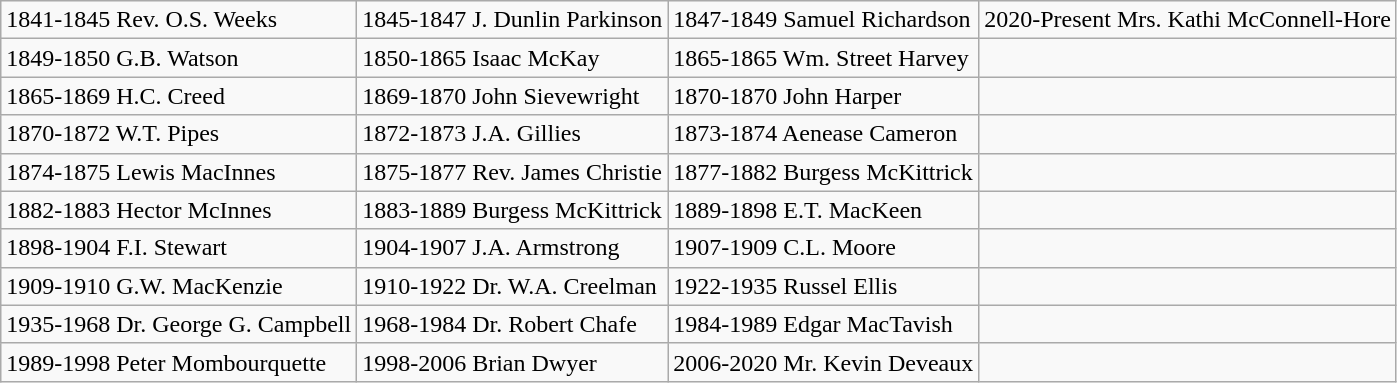<table class="wikitable">
<tr>
<td>1841-1845     Rev. O.S. Weeks</td>
<td>1845-1847     J. Dunlin Parkinson</td>
<td>1847-1849     Samuel Richardson</td>
<td>2020-Present     Mrs. Kathi McConnell-Hore</td>
</tr>
<tr>
<td>1849-1850     G.B. Watson</td>
<td>1850-1865     Isaac McKay</td>
<td>1865-1865     Wm. Street Harvey</td>
<td></td>
</tr>
<tr>
<td>1865-1869     H.C. Creed</td>
<td>1869-1870     John Sievewright</td>
<td>1870-1870     John Harper</td>
<td></td>
</tr>
<tr>
<td>1870-1872     W.T. Pipes</td>
<td>1872-1873     J.A. Gillies</td>
<td>1873-1874     Aenease Cameron</td>
<td></td>
</tr>
<tr>
<td>1874-1875     Lewis MacInnes</td>
<td>1875-1877     Rev. James Christie</td>
<td>1877-1882     Burgess McKittrick</td>
<td></td>
</tr>
<tr>
<td>1882-1883     Hector McInnes</td>
<td>1883-1889     Burgess McKittrick</td>
<td>1889-1898     E.T. MacKeen</td>
<td></td>
</tr>
<tr>
<td>1898-1904     F.I. Stewart</td>
<td>1904-1907     J.A. Armstrong</td>
<td>1907-1909     C.L. Moore</td>
<td></td>
</tr>
<tr>
<td>1909-1910     G.W. MacKenzie</td>
<td>1910-1922     Dr. W.A. Creelman</td>
<td>1922-1935     Russel Ellis</td>
<td></td>
</tr>
<tr>
<td>1935-1968     Dr. George G. Campbell</td>
<td>1968-1984     Dr. Robert Chafe</td>
<td>1984-1989     Edgar MacTavish</td>
<td></td>
</tr>
<tr>
<td>1989-1998     Peter Mombourquette</td>
<td>1998-2006     Brian Dwyer</td>
<td>2006-2020     Mr. Kevin Deveaux</td>
<td 2020-Preasent Kathy McConnell-Hore></td>
</tr>
</table>
